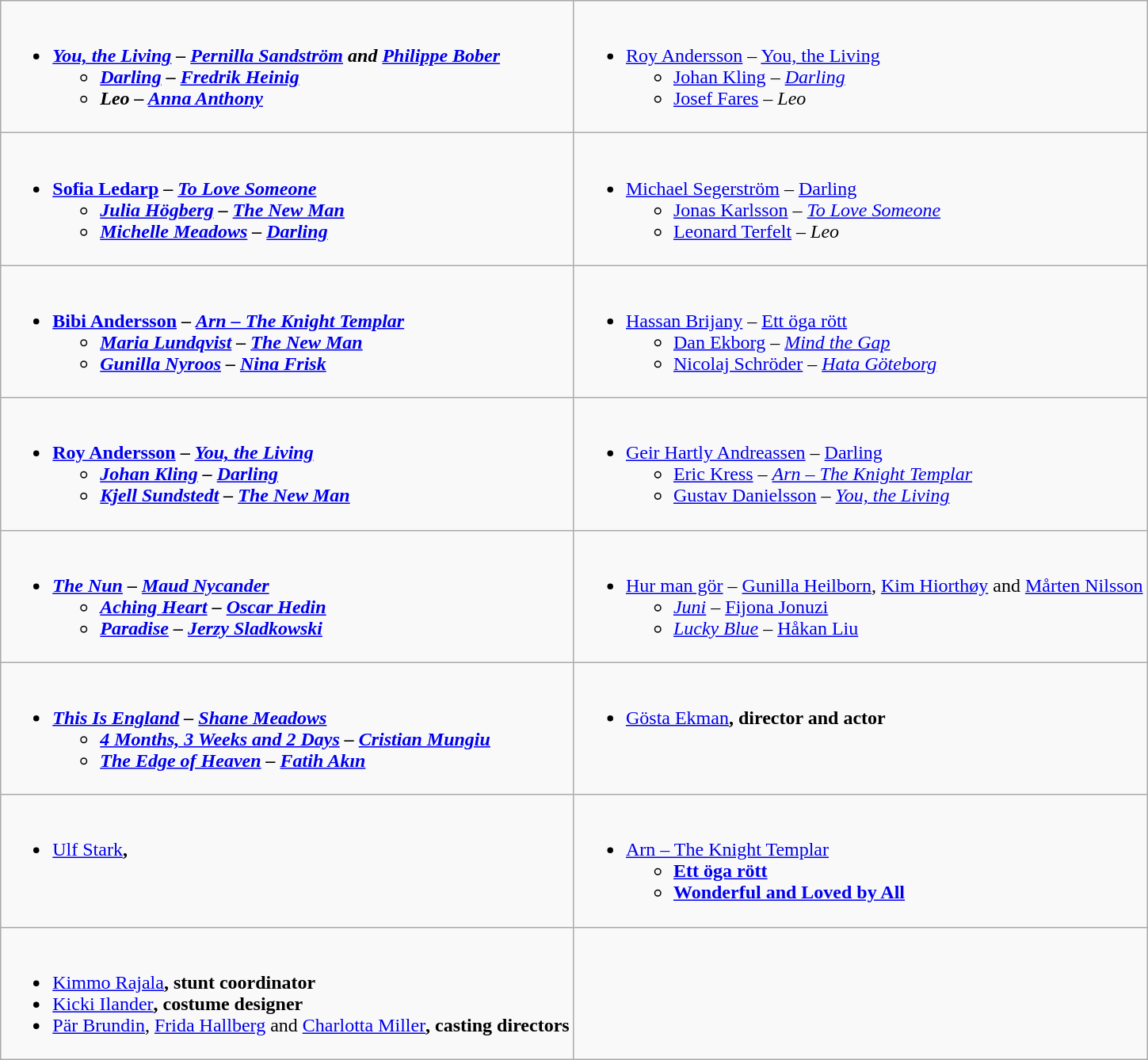<table class=wikitable style="width="150%">
<tr>
<td style="vertical-align:top; width:50%;"><br><ul><li><strong><em><a href='#'>You, the Living</a><em> – <a href='#'>Pernilla Sandström</a> and <a href='#'>Philippe Bober</a><strong><ul><li></em><a href='#'>Darling</a><em> – <a href='#'>Fredrik Heinig</a></li><li></em>Leo<em> – <a href='#'>Anna Anthony</a></li></ul></li></ul></td>
<td style="vertical-align:top; width:50%;"><br><ul><li></strong><a href='#'>Roy Andersson</a> – </em><a href='#'>You, the Living</a></em></strong><ul><li><a href='#'>Johan Kling</a> – <em><a href='#'>Darling</a></em></li><li><a href='#'>Josef Fares</a> – <em>Leo</em></li></ul></li></ul></td>
</tr>
<tr>
<td style="vertical-align:top; width:50%;"><br><ul><li><strong><a href='#'>Sofia Ledarp</a> – <em><a href='#'>To Love Someone</a><strong><em><ul><li><a href='#'>Julia Högberg</a> – </em><a href='#'>The New Man</a><em></li><li><a href='#'>Michelle Meadows</a> – </em><a href='#'>Darling</a><em></li></ul></li></ul></td>
<td style="vertical-align:top; width:50%;"><br><ul><li></strong><a href='#'>Michael Segerström</a> – </em><a href='#'>Darling</a></em></strong><ul><li><a href='#'>Jonas Karlsson</a> – <em><a href='#'>To Love Someone</a></em></li><li><a href='#'>Leonard Terfelt</a> – <em>Leo</em></li></ul></li></ul></td>
</tr>
<tr>
<td style="vertical-align:top; width:50%;"><br><ul><li><strong><a href='#'>Bibi Andersson</a> – <em><a href='#'>Arn – The Knight Templar</a><strong><em><ul><li><a href='#'>Maria Lundqvist</a> – </em><a href='#'>The New Man</a><em></li><li><a href='#'>Gunilla Nyroos</a> – </em><a href='#'>Nina Frisk</a><em></li></ul></li></ul></td>
<td style="vertical-align:top; width:50%;"><br><ul><li></strong><a href='#'>Hassan Brijany</a> – </em><a href='#'>Ett öga rött</a></em></strong><ul><li><a href='#'>Dan Ekborg</a> – <em><a href='#'>Mind the Gap</a></em></li><li><a href='#'>Nicolaj Schröder</a> – <em><a href='#'>Hata Göteborg</a></em></li></ul></li></ul></td>
</tr>
<tr>
<td style="vertical-align:top; width:50%;"><br><ul><li><strong><a href='#'>Roy Andersson</a> – <em><a href='#'>You, the Living</a><strong><em><ul><li><a href='#'>Johan Kling</a> – </em><a href='#'>Darling</a><em></li><li><a href='#'>Kjell Sundstedt</a> – </em><a href='#'>The New Man</a><em></li></ul></li></ul></td>
<td style="vertical-align:top; width:50%;"><br><ul><li></strong><a href='#'>Geir Hartly Andreassen</a> – </em><a href='#'>Darling</a></em></strong><ul><li><a href='#'>Eric Kress</a> – <em><a href='#'>Arn – The Knight Templar</a></em></li><li><a href='#'>Gustav Danielsson</a> – <em><a href='#'>You, the Living</a></em></li></ul></li></ul></td>
</tr>
<tr>
<td style="vertical-align:top; width:50%;"><br><ul><li><strong><em><a href='#'>The Nun</a><em> – <a href='#'>Maud Nycander</a><strong><ul><li></em><a href='#'>Aching Heart</a><em> – <a href='#'>Oscar Hedin</a></li><li></em><a href='#'>Paradise</a><em> – <a href='#'>Jerzy Sladkowski</a></li></ul></li></ul></td>
<td style="vertical-align:top; width:50%;"><br><ul><li></em></strong><a href='#'>Hur man gör</a></em> – <a href='#'>Gunilla Heilborn</a>, <a href='#'>Kim Hiorthøy</a> and <a href='#'>Mårten Nilsson</a></strong><ul><li><em><a href='#'>Juni</a></em> – <a href='#'>Fijona Jonuzi</a></li><li><em><a href='#'>Lucky Blue</a></em> – <a href='#'>Håkan Liu</a></li></ul></li></ul></td>
</tr>
<tr>
<td style="vertical-align:top; width:50%;"><br><ul><li> <strong><em><a href='#'>This Is England</a><em> – <a href='#'>Shane Meadows</a><strong><ul><li> </em><a href='#'>4 Months, 3 Weeks and 2 Days</a><em> – <a href='#'>Cristian Mungiu</a></li><li> </em><a href='#'>The Edge of Heaven</a><em> – <a href='#'>Fatih Akın</a></li></ul></li></ul></td>
<td style="vertical-align:top; width:50%;"><br><ul><li></strong><a href='#'>Gösta Ekman</a><strong>, director and actor</li></ul></td>
</tr>
<tr>
<td style="vertical-align:top; width:50%;"><br><ul><li></strong><a href='#'>Ulf Stark</a><strong>,</li></ul></td>
<td style="vertical-align:top; width:50%;"><br><ul><li></em></strong><a href='#'>Arn – The Knight Templar</a><strong><em><ul><li></em><a href='#'>Ett öga rött</a><em></li><li></em><a href='#'>Wonderful and Loved by All</a><em></li></ul></li></ul></td>
</tr>
<tr>
<td style="vertical-align:top; width:50%;"><br><ul><li></strong><a href='#'>Kimmo Rajala</a><strong>, stunt coordinator</li><li></strong><a href='#'>Kicki Ilander</a><strong>, costume designer</li><li></strong><a href='#'>Pär Brundin</a>, <a href='#'>Frida Hallberg</a> and <a href='#'>Charlotta Miller</a><strong>, casting directors</li></ul></td>
</tr>
</table>
